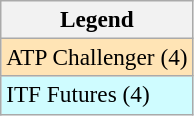<table class=wikitable style=font-size:97%>
<tr>
<th>Legend</th>
</tr>
<tr bgcolor=moccasin>
<td>ATP Challenger (4)</td>
</tr>
<tr bgcolor=cffcff>
<td>ITF Futures (4)</td>
</tr>
</table>
